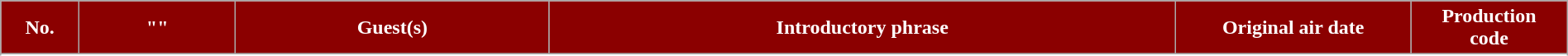<table class="wikitable plainrowheaders" style="width:100%; margin:auto;">
<tr>
<th style="background-color: #8B0000; color:#ffffff" width=5%><abbr>No.</abbr></th>
<th style="background-color: #8B0000; color:#ffffff" width=10%>"<a href='#'></a>"</th>
<th style="background-color: #8B0000; color:#ffffff" width=20%>Guest(s)</th>
<th style="background-color: #8B0000; color:#ffffff" width=40%>Introductory phrase</th>
<th style="background-color: #8B0000; color:#ffffff" width=15%>Original air date</th>
<th style="background-color: #8B0000; color:#ffffff" width=10%>Production <br> code</th>
</tr>
<tr>
</tr>
<tr>
</tr>
<tr>
</tr>
<tr>
</tr>
<tr>
</tr>
<tr>
</tr>
<tr>
</tr>
<tr>
</tr>
<tr>
</tr>
<tr>
</tr>
<tr>
</tr>
<tr>
</tr>
<tr>
</tr>
<tr>
</tr>
<tr>
</tr>
<tr>
</tr>
</table>
